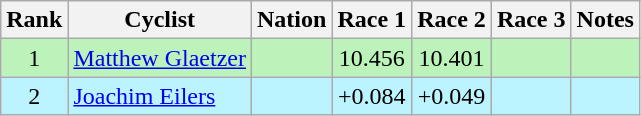<table class="wikitable sortable" style="text-align:center;">
<tr>
<th>Rank</th>
<th>Cyclist</th>
<th>Nation</th>
<th>Race 1</th>
<th>Race 2</th>
<th>Race 3</th>
<th>Notes</th>
</tr>
<tr bgcolor=bbf3bb>
<td>1</td>
<td align=left><a href='#'>Matthew Glaetzer</a></td>
<td align=left></td>
<td>10.456</td>
<td>10.401</td>
<td></td>
<td></td>
</tr>
<tr bgcolor=bbf3ff>
<td>2</td>
<td align=left><a href='#'>Joachim Eilers</a></td>
<td align=left></td>
<td data-sort-value=10.540>+0.084</td>
<td data-sort-value=10.450>+0.049</td>
<td></td>
<td></td>
</tr>
</table>
